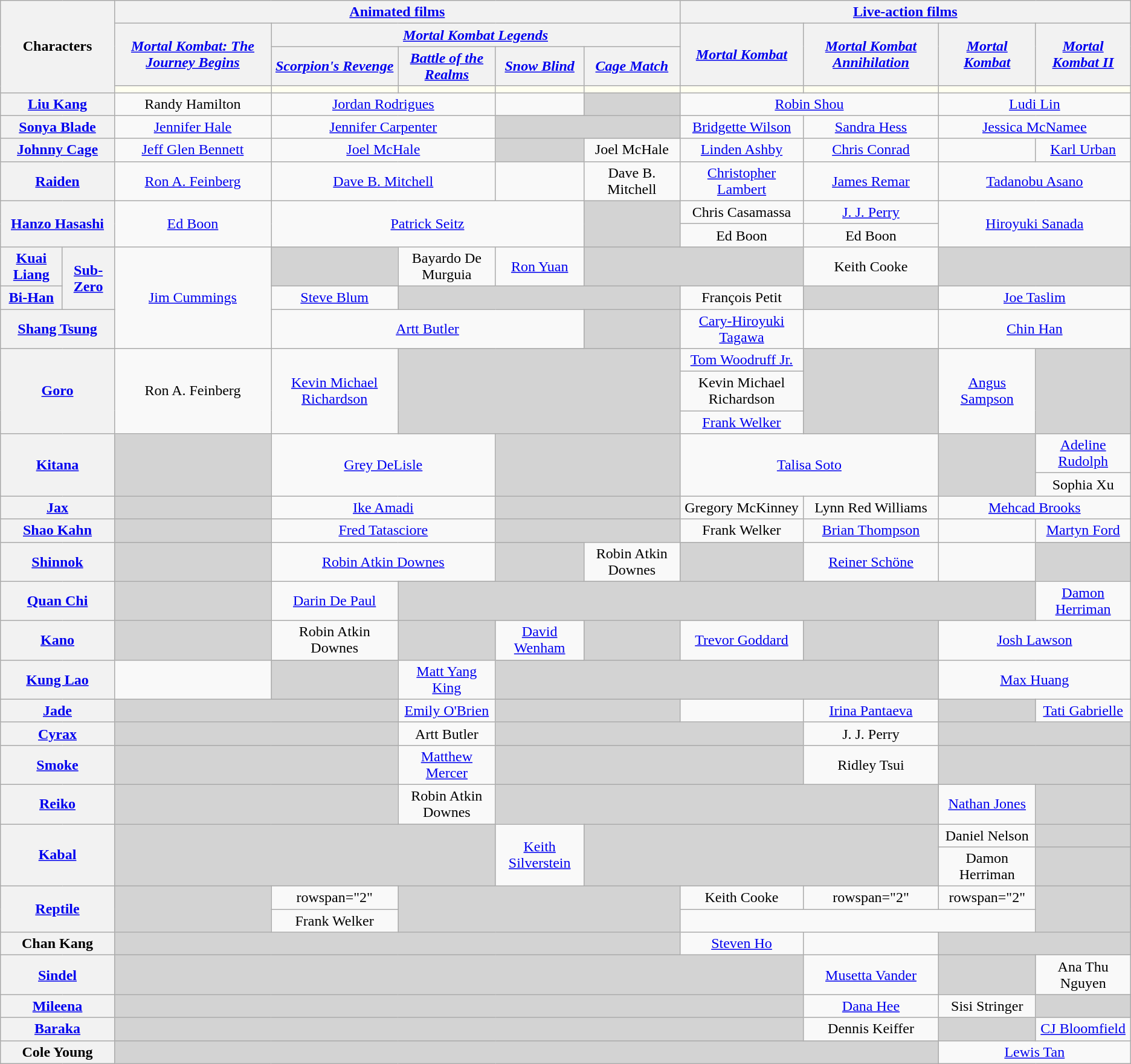<table class="wikitable plainrowheaders" style="text-align:center;">
<tr>
<th rowspan="4" colspan="2">Characters</th>
<th colspan="5"><a href='#'>Animated films</a></th>
<th colspan="4"><a href='#'>Live-action films</a></th>
</tr>
<tr>
<th rowspan="2"><a href='#'><em>Mortal Kombat: The Journey Begins</em></a></th>
<th colspan="4"><a href='#'><em>Mortal Kombat Legends</em></a></th>
<th rowspan="2"><a href='#'><em>Mortal Kombat</em></a></th>
<th rowspan="2"><em><a href='#'>Mortal Kombat Annihilation</a></em></th>
<th rowspan="2"><a href='#'><em>Mortal Kombat</em></a></th>
<th rowspan="2"><a href='#'><em>Mortal Kombat II</em></a></th>
</tr>
<tr>
<th><a href='#'><em>Scorpion's Revenge</em></a></th>
<th><a href='#'><em>Battle of the Realms</em></a></th>
<th><a href='#'><em>Snow Blind</em></a></th>
<th><a href='#'><em>Cage Match</em></a></th>
</tr>
<tr>
<th style="background:ivory;"></th>
<th style="background:ivory;"></th>
<th style="background:ivory;"></th>
<th style="background:ivory;"></th>
<th style="background:ivory;"></th>
<th style="background:ivory;"></th>
<th style="background:ivory;"></th>
<th style="background:ivory;"></th>
<th style="background:ivory;"></th>
</tr>
<tr>
<th colspan="2"><a href='#'>Liu Kang</a></th>
<td>Randy Hamilton</td>
<td colspan="2"><a href='#'>Jordan Rodrigues</a></td>
<td></td>
<td style=background-color:#D3D3D3></td>
<td colspan="2"><a href='#'>Robin Shou</a></td>
<td colspan="2"><a href='#'>Ludi Lin</a></td>
</tr>
<tr>
<th colspan="2"><a href='#'>Sonya Blade</a></th>
<td><a href='#'>Jennifer Hale</a></td>
<td colspan="2"><a href='#'>Jennifer Carpenter</a></td>
<td colspan="2" style=background-color:#D3D3D3></td>
<td><a href='#'>Bridgette Wilson</a></td>
<td><a href='#'>Sandra Hess</a></td>
<td colspan="2"><a href='#'>Jessica McNamee</a></td>
</tr>
<tr>
<th colspan="2"><a href='#'>Johnny Cage</a></th>
<td><a href='#'>Jeff Glen Bennett</a></td>
<td colspan="2"><a href='#'>Joel McHale</a></td>
<td style=background-color:#D3D3D3></td>
<td>Joel McHale</td>
<td><a href='#'>Linden Ashby</a></td>
<td><a href='#'>Chris Conrad</a></td>
<td></td>
<td><a href='#'>Karl Urban</a></td>
</tr>
<tr>
<th colspan="2"><a href='#'>Raiden</a></th>
<td><a href='#'>Ron A. Feinberg</a></td>
<td colspan="2"><a href='#'>Dave B. Mitchell</a></td>
<td></td>
<td>Dave B. Mitchell</td>
<td><a href='#'>Christopher Lambert</a></td>
<td><a href='#'>James Remar</a></td>
<td colspan="2"><a href='#'>Tadanobu Asano</a></td>
</tr>
<tr>
<th rowspan="2" colspan="2"><a href='#'>Hanzo Hasashi<br></a></th>
<td rowspan="2"><a href='#'>Ed Boon</a></td>
<td colspan="3" rowspan="2"><a href='#'>Patrick Seitz</a></td>
<td rowspan="2" style=background-color:#D3D3D3></td>
<td>Chris Casamassa</td>
<td><a href='#'>J. J. Perry</a></td>
<td colspan="2" rowspan="2"><a href='#'>Hiroyuki Sanada</a></td>
</tr>
<tr>
<td>Ed Boon</td>
<td>Ed Boon</td>
</tr>
<tr>
<th><a href='#'>Kuai Liang</a></th>
<th rowspan="2"><a href='#'>Sub-Zero</a></th>
<td rowspan="3"><a href='#'>Jim Cummings</a></td>
<td style=background-color:#D3D3D3></td>
<td>Bayardo De Murguia</td>
<td><a href='#'>Ron Yuan</a></td>
<td colspan="2" style=background-color:#D3D3D3></td>
<td>Keith Cooke</td>
<td colspan="2" style=background-color:#D3D3D3></td>
</tr>
<tr>
<th><a href='#'>Bi-Han</a></th>
<td><a href='#'>Steve Blum</a></td>
<td colspan="3" style=background-color:#D3D3D3></td>
<td>François Petit</td>
<td style=background-color:#D3D3D3></td>
<td colspan="2"><a href='#'>Joe Taslim</a></td>
</tr>
<tr>
<th colspan="2"><a href='#'>Shang Tsung</a></th>
<td colspan="3"><a href='#'>Artt Butler</a></td>
<td style=background-color:#D3D3D3></td>
<td><a href='#'>Cary-Hiroyuki Tagawa</a></td>
<td></td>
<td colspan="2"><a href='#'>Chin Han</a></td>
</tr>
<tr>
<th rowspan="3" colspan="2"><a href='#'>Goro</a></th>
<td rowspan="3">Ron A. Feinberg</td>
<td rowspan="3"><a href='#'>Kevin Michael Richardson</a></td>
<td colspan="3" rowspan="3" style=background-color:#D3D3D3></td>
<td><a href='#'>Tom Woodruff Jr.</a></td>
<td rowspan="3" style=background-color:#D3D3D3></td>
<td rowspan="3"><a href='#'>Angus Sampson</a></td>
<td colspan="3" rowspan="3" style=background-color:#D3D3D3></td>
</tr>
<tr>
<td>Kevin Michael Richardson</td>
</tr>
<tr>
<td><a href='#'>Frank Welker</a></td>
</tr>
<tr>
<th rowspan="2" colspan="2"><a href='#'>Kitana</a></th>
<td rowspan="2" style=background-color:#D3D3D3></td>
<td rowspan="2" colspan="2"><a href='#'>Grey DeLisle</a></td>
<td rowspan="2" colspan="2" style=background-color:#D3D3D3></td>
<td rowspan="2" colspan="2"><a href='#'>Talisa Soto</a></td>
<td rowspan="2" style=background-color:#D3D3D3></td>
<td><a href='#'>Adeline Rudolph</a></td>
</tr>
<tr>
<td>Sophia Xu</td>
</tr>
<tr>
<th colspan="2"><a href='#'>Jax</a></th>
<td style=background-color:#D3D3D3></td>
<td colspan="2"><a href='#'>Ike Amadi</a></td>
<td colspan="2" style=background-color:#D3D3D3></td>
<td>Gregory McKinney</td>
<td>Lynn Red Williams</td>
<td colspan="2"><a href='#'>Mehcad Brooks</a></td>
</tr>
<tr>
<th colspan="2"><a href='#'>Shao Kahn</a></th>
<td style=background-color:#D3D3D3></td>
<td colspan="2"><a href='#'>Fred Tatasciore</a></td>
<td colspan="2" style=background-color:#D3D3D3></td>
<td>Frank Welker</td>
<td><a href='#'>Brian Thompson</a></td>
<td></td>
<td><a href='#'>Martyn Ford</a></td>
</tr>
<tr>
<th colspan="2"><a href='#'>Shinnok</a></th>
<td style=background-color:#D3D3D3></td>
<td colspan="2"><a href='#'>Robin Atkin Downes</a></td>
<td style=background-color:#D3D3D3></td>
<td>Robin Atkin Downes</td>
<td style=background-color:#D3D3D3></td>
<td><a href='#'>Reiner Schöne</a></td>
<td></td>
<td style=background-color:#D3D3D3></td>
</tr>
<tr>
<th colspan="2"><a href='#'>Quan Chi</a></th>
<td style=background-color:#D3D3D3></td>
<td><a href='#'>Darin De Paul</a></td>
<td colspan="6" style=background-color:#D3D3D3></td>
<td><a href='#'>Damon Herriman</a></td>
</tr>
<tr>
<th colspan="2"><a href='#'>Kano</a></th>
<td style=background-color:#D3D3D3></td>
<td>Robin Atkin Downes</td>
<td style=background-color:#D3D3D3></td>
<td><a href='#'>David Wenham</a></td>
<td style=background-color:#D3D3D3></td>
<td><a href='#'>Trevor Goddard</a></td>
<td style=background-color:#D3D3D3></td>
<td colspan="2"><a href='#'>Josh Lawson</a></td>
</tr>
<tr>
<th colspan="2"><a href='#'>Kung Lao</a></th>
<td></td>
<td style=background-color:#D3D3D3></td>
<td><a href='#'>Matt Yang King</a></td>
<td colspan="4" style=background-color:#D3D3D3></td>
<td colspan="2"><a href='#'>Max Huang</a></td>
</tr>
<tr>
<th colspan="2"><a href='#'>Jade</a></th>
<td colspan="2" style=background-color:#D3D3D3></td>
<td><a href='#'>Emily O'Brien</a></td>
<td colspan="2" style=background-color:#D3D3D3></td>
<td></td>
<td><a href='#'>Irina Pantaeva</a></td>
<td style=background-color:#D3D3D3></td>
<td><a href='#'>Tati Gabrielle</a></td>
</tr>
<tr>
<th colspan="2"><a href='#'>Cyrax</a></th>
<td colspan="2" style=background-color:#D3D3D3></td>
<td>Artt Butler</td>
<td colspan="3" style=background-color:#D3D3D3></td>
<td>J. J. Perry</td>
<td colspan="2" style=background-color:#D3D3D3></td>
</tr>
<tr>
<th colspan="2"><a href='#'>Smoke</a></th>
<td colspan="2" style=background-color:#D3D3D3></td>
<td><a href='#'>Matthew Mercer</a></td>
<td colspan="3" style=background-color:#D3D3D3></td>
<td>Ridley Tsui</td>
<td colspan="2" style=background-color:#D3D3D3></td>
</tr>
<tr>
<th colspan="2"><a href='#'>Reiko</a></th>
<td colspan="2" style=background-color:#D3D3D3></td>
<td>Robin Atkin Downes</td>
<td colspan="4" style=background-color:#D3D3D3></td>
<td><a href='#'>Nathan Jones</a></td>
<td style=background-color:#D3D3D3></td>
</tr>
<tr>
<th rowspan="2" colspan="2"><a href='#'>Kabal</a></th>
<td rowspan="2" colspan="3" style=background-color:#D3D3D3></td>
<td rowspan="2"><a href='#'>Keith Silverstein</a></td>
<td rowspan="2" colspan="3" style=background-color:#D3D3D3></td>
<td>Daniel Nelson</td>
<td style=background-color:#D3D3D3></td>
</tr>
<tr>
<td>Damon Herriman</td>
<td style=background-color:#D3D3D3></td>
</tr>
<tr>
<th rowspan="2" colspan="2"><a href='#'>Reptile</a></th>
<td rowspan="2" style=background-color:#D3D3D3></td>
<td>rowspan="2" </td>
<td colspan="3" rowspan="2" style=background-color:#D3D3D3></td>
<td>Keith Cooke</td>
<td>rowspan="2" </td>
<td>rowspan="2" </td>
<td colspan="3" rowspan="2" style=background-color:#D3D3D3></td>
</tr>
<tr>
<td>Frank Welker</td>
</tr>
<tr>
<th colspan="2">Chan Kang</th>
<td colspan="5" style=background-color:#D3D3D3></td>
<td><a href='#'>Steven Ho</a></td>
<td></td>
<td colspan="2" style=background-color:#D3D3D3></td>
</tr>
<tr>
<th colspan="2"><a href='#'>Sindel</a></th>
<td colspan="6" style=background-color:#D3D3D3></td>
<td><a href='#'>Musetta Vander</a></td>
<td style=background-color:#D3D3D3></td>
<td>Ana Thu Nguyen</td>
</tr>
<tr>
<th colspan="2"><a href='#'>Mileena</a></th>
<td colspan="6" style=background-color:#D3D3D3></td>
<td><a href='#'>Dana Hee</a></td>
<td>Sisi Stringer</td>
<td style=background-color:#D3D3D3></td>
</tr>
<tr>
<th colspan="2"><a href='#'>Baraka</a></th>
<td colspan="6" style=background-color:#D3D3D3></td>
<td>Dennis Keiffer</td>
<td style=background-color:#D3D3D3></td>
<td><a href='#'>CJ Bloomfield</a></td>
</tr>
<tr>
<th colspan="2">Cole Young</th>
<td colspan="7" style=background-color:#D3D3D3></td>
<td colspan="2"><a href='#'>Lewis Tan</a></td>
</tr>
</table>
